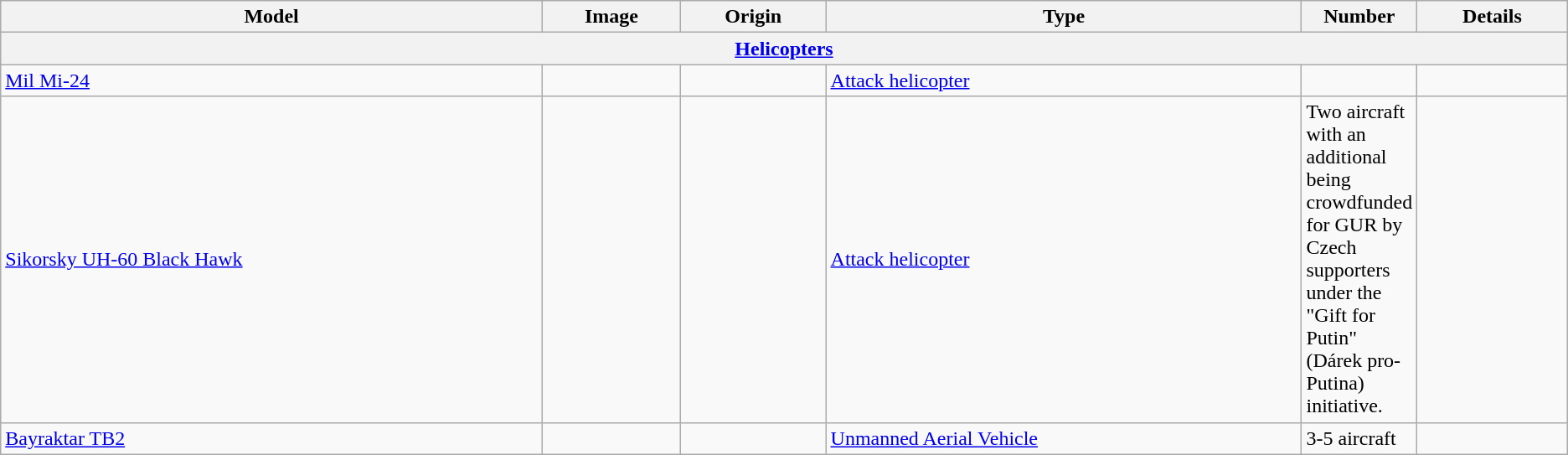<table class="wikitable">
<tr>
<th>Model</th>
<th>Image</th>
<th>Origin</th>
<th>Type</th>
<th style="width:5%;">Number</th>
<th>Details</th>
</tr>
<tr>
<th colspan="6" style="align: center;"><a href='#'>Helicopters</a></th>
</tr>
<tr>
<td><a href='#'>Mil Mi-24</a></td>
<td></td>
<td></td>
<td><a href='#'>Attack helicopter</a></td>
<td></td>
<td></td>
</tr>
<tr>
<td><a href='#'>Sikorsky UH-60 Black Hawk</a></td>
<td></td>
<td></td>
<td><a href='#'>Attack helicopter</a></td>
<td>Two aircraft with an additional being crowdfunded for GUR by Czech supporters under the "Gift for Putin" (Dárek pro-Putina) initiative.</td>
<td></td>
</tr>
<tr>
<td><a href='#'>Bayraktar TB2</a></td>
<td></td>
<td></td>
<td><a href='#'>Unmanned Aerial Vehicle</a></td>
<td>3-5 aircraft</td>
<td></td>
</tr>
</table>
